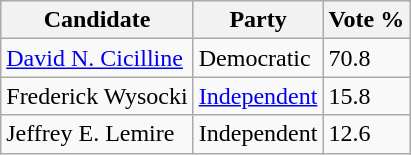<table class="wikitable">
<tr>
<th>Candidate</th>
<th>Party</th>
<th>Vote %</th>
</tr>
<tr>
<td><a href='#'>David N. Cicilline</a></td>
<td>Democratic</td>
<td>70.8</td>
</tr>
<tr>
<td>Frederick Wysocki</td>
<td><a href='#'>Independent</a></td>
<td>15.8</td>
</tr>
<tr>
<td>Jeffrey E. Lemire</td>
<td>Independent</td>
<td>12.6</td>
</tr>
</table>
